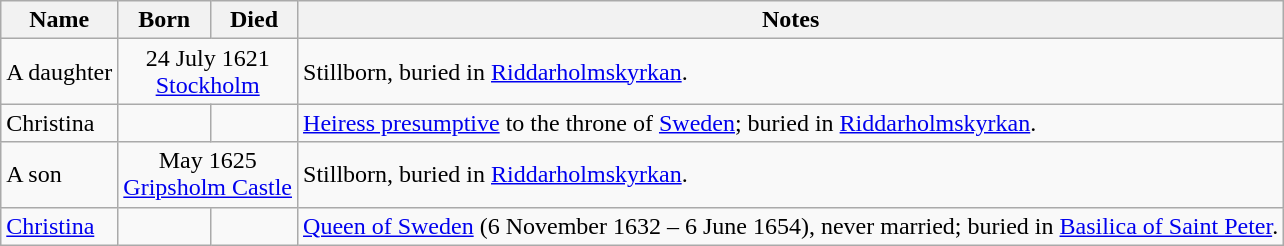<table class="wikitable sortable">
<tr>
<th>Name</th>
<th>Born</th>
<th>Died</th>
<th>Notes</th>
</tr>
<tr>
<td>A daughter</td>
<td colspan=2 style="text-align:center;">24 July 1621<br><a href='#'>Stockholm</a></td>
<td>Stillborn, buried in <a href='#'>Riddarholmskyrkan</a>.</td>
</tr>
<tr>
<td>Christina</td>
<td></td>
<td></td>
<td><a href='#'>Heiress presumptive</a> to the throne of <a href='#'>Sweden</a>; buried in <a href='#'>Riddarholmskyrkan</a>.</td>
</tr>
<tr>
<td>A son</td>
<td colspan=2 style="text-align:center;">May 1625<br><a href='#'>Gripsholm Castle</a></td>
<td>Stillborn, buried in <a href='#'>Riddarholmskyrkan</a>.</td>
</tr>
<tr>
<td><a href='#'>Christina</a></td>
<td></td>
<td></td>
<td><a href='#'>Queen of Sweden</a> (6 November 1632 – 6 June 1654), never married; buried in <a href='#'>Basilica of Saint Peter</a>.</td>
</tr>
</table>
